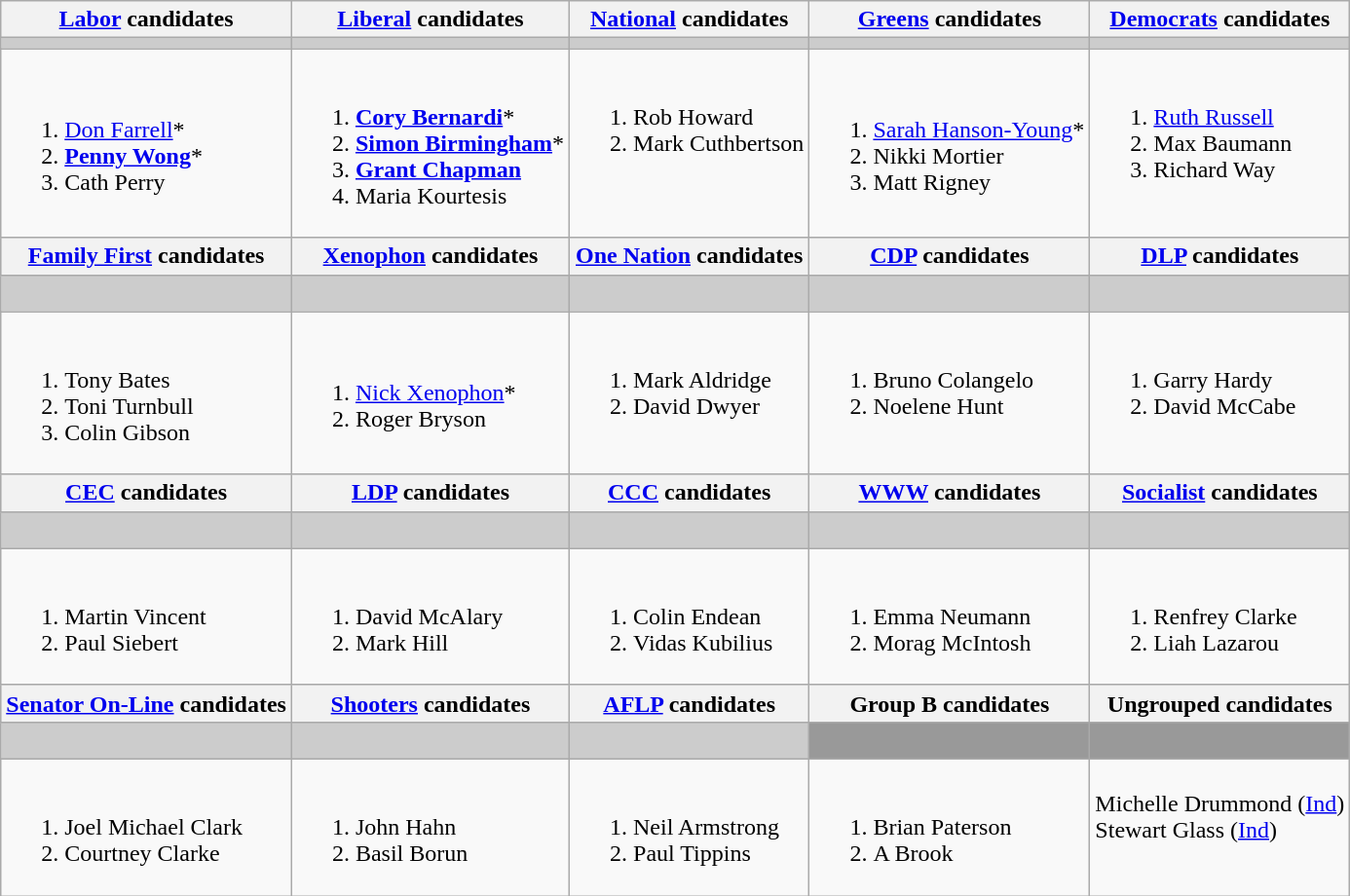<table class="wikitable">
<tr>
<th><a href='#'>Labor</a> candidates</th>
<th><a href='#'>Liberal</a> candidates</th>
<th><a href='#'>National</a> candidates</th>
<th><a href='#'>Greens</a> candidates</th>
<th><a href='#'>Democrats</a> candidates</th>
</tr>
<tr style="background:#ccc;">
<td></td>
<td></td>
<td></td>
<td></td>
<td></td>
</tr>
<tr>
<td><br><ol><li><a href='#'>Don Farrell</a>*</li><li><strong><a href='#'>Penny Wong</a></strong>*</li><li>Cath Perry</li></ol></td>
<td><br><ol><li><strong><a href='#'>Cory Bernardi</a></strong>*</li><li><strong><a href='#'>Simon Birmingham</a></strong>*</li><li><strong><a href='#'>Grant Chapman</a></strong></li><li>Maria Kourtesis</li></ol></td>
<td valign=top><br><ol><li>Rob Howard</li><li>Mark Cuthbertson</li></ol></td>
<td><br><ol><li><a href='#'>Sarah Hanson-Young</a>*</li><li>Nikki Mortier</li><li>Matt Rigney</li></ol></td>
<td valign=top><br><ol><li><a href='#'>Ruth Russell</a></li><li>Max Baumann</li><li>Richard Way</li></ol></td>
</tr>
<tr style="background:#ccc;">
<th><a href='#'>Family First</a> candidates</th>
<th><a href='#'>Xenophon</a> candidates</th>
<th><a href='#'>One Nation</a> candidates</th>
<th><a href='#'>CDP</a> candidates</th>
<th><a href='#'>DLP</a> candidates</th>
</tr>
<tr style="background:#ccc;">
<td></td>
<td></td>
<td></td>
<td></td>
<td> </td>
</tr>
<tr>
<td valign=top><br><ol><li>Tony Bates</li><li>Toni Turnbull</li><li>Colin Gibson</li></ol></td>
<td><br><ol><li><a href='#'>Nick Xenophon</a>*</li><li>Roger Bryson</li></ol></td>
<td valign=top><br><ol><li>Mark Aldridge</li><li>David Dwyer</li></ol></td>
<td valign=top><br><ol><li>Bruno Colangelo</li><li>Noelene Hunt</li></ol></td>
<td valign=top><br><ol><li>Garry  Hardy</li><li>David McCabe</li></ol></td>
</tr>
<tr style="background:#ccc;">
<th><a href='#'>CEC</a> candidates</th>
<th><a href='#'>LDP</a> candidates</th>
<th><a href='#'>CCC</a> candidates</th>
<th><a href='#'>WWW</a> candidates</th>
<th><a href='#'>Socialist</a> candidates</th>
</tr>
<tr style="background:#ccc;">
<td></td>
<td></td>
<td></td>
<td></td>
<td> </td>
</tr>
<tr>
<td valign=top><br><ol><li>Martin Vincent</li><li>Paul Siebert</li></ol></td>
<td valign=top><br><ol><li>David McAlary</li><li>Mark Hill</li></ol></td>
<td valign=top><br><ol><li>Colin Endean</li><li>Vidas Kubilius</li></ol></td>
<td valign=top><br><ol><li>Emma Neumann</li><li>Morag McIntosh</li></ol></td>
<td valign=top><br><ol><li>Renfrey Clarke</li><li>Liah Lazarou</li></ol></td>
</tr>
<tr style="background:#ccc;">
<th><a href='#'>Senator On-Line</a> candidates</th>
<th><a href='#'>Shooters</a> candidates</th>
<th><a href='#'>AFLP</a> candidates</th>
<th>Group B candidates</th>
<th>Ungrouped candidates</th>
</tr>
<tr style="background:#ccc;">
<td></td>
<td></td>
<td></td>
<td style="background:#999;"></td>
<td style="background:#999;"> </td>
</tr>
<tr>
<td valign=top><br><ol><li>Joel Michael Clark</li><li>Courtney Clarke</li></ol></td>
<td valign=top><br><ol><li>John Hahn</li><li>Basil Borun</li></ol></td>
<td valign=top><br><ol><li>Neil Armstrong</li><li>Paul Tippins</li></ol></td>
<td valign=top><br><ol><li>Brian Paterson</li><li>A Brook</li></ol></td>
<td valign=top><br>Michelle Drummond  (<a href='#'>Ind</a>)<br>
Stewart Glass (<a href='#'>Ind</a>)</td>
</tr>
</table>
